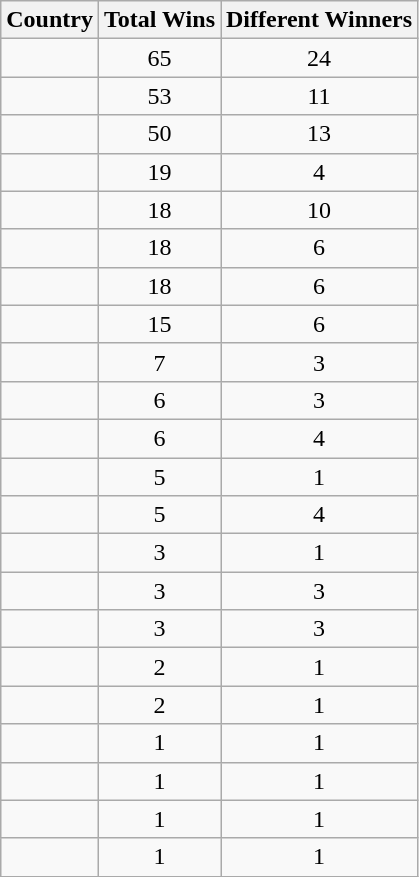<table class="wikitable sortable">
<tr>
<th><strong>Country</strong></th>
<th><strong>Total Wins</strong></th>
<th><strong>Different Winners</strong></th>
</tr>
<tr>
<td></td>
<td align="center">65 </td>
<td align="center">24</td>
</tr>
<tr>
<td></td>
<td align="center">53</td>
<td align="center">11</td>
</tr>
<tr>
<td></td>
<td align="center">50</td>
<td align="center">13</td>
</tr>
<tr>
<td></td>
<td align="center">19 </td>
<td align="center">4</td>
</tr>
<tr>
<td></td>
<td align="center">18</td>
<td align="center">10</td>
</tr>
<tr>
<td></td>
<td align="center">18</td>
<td align="center">6</td>
</tr>
<tr>
<td></td>
<td align="center">18</td>
<td align="center">6</td>
</tr>
<tr>
<td></td>
<td align="center">15 </td>
<td align="center">6</td>
</tr>
<tr>
<td></td>
<td align="center">7</td>
<td align="center">3</td>
</tr>
<tr>
<td></td>
<td align="center">6</td>
<td align="center">3</td>
</tr>
<tr>
<td></td>
<td align="center">6</td>
<td align="center">4</td>
</tr>
<tr>
<td></td>
<td align="center">5 </td>
<td align="center">1</td>
</tr>
<tr>
<td></td>
<td align="center">5</td>
<td align="center">4</td>
</tr>
<tr>
<td></td>
<td align="center">3</td>
<td align="center">1</td>
</tr>
<tr>
<td></td>
<td align="center">3</td>
<td align="center">3</td>
</tr>
<tr>
<td></td>
<td align="center">3</td>
<td align="center">3</td>
</tr>
<tr>
<td></td>
<td align="center">2</td>
<td align="center">1</td>
</tr>
<tr>
<td></td>
<td align="center">2</td>
<td align="center">1</td>
</tr>
<tr>
<td></td>
<td align="center">1</td>
<td align="center">1</td>
</tr>
<tr>
<td></td>
<td align="center">1</td>
<td align="center">1</td>
</tr>
<tr>
<td></td>
<td align="center">1</td>
<td align="center">1</td>
</tr>
<tr>
<td></td>
<td align="center">1</td>
<td align="center">1</td>
</tr>
</table>
